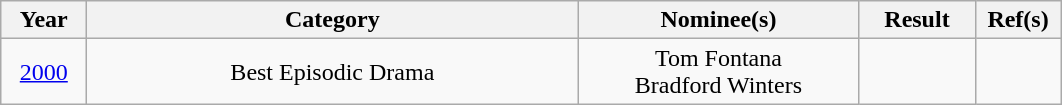<table class="wikitable" style="text-align:center;">
<tr>
<th width="50">Year</th>
<th width="320">Category</th>
<th width="180">Nominee(s)</th>
<th width="70">Result</th>
<th width="50">Ref(s)</th>
</tr>
<tr>
<td><a href='#'>2000</a></td>
<td>Best Episodic Drama</td>
<td>Tom Fontana<br>Bradford Winters</td>
<td></td>
<td></td>
</tr>
</table>
